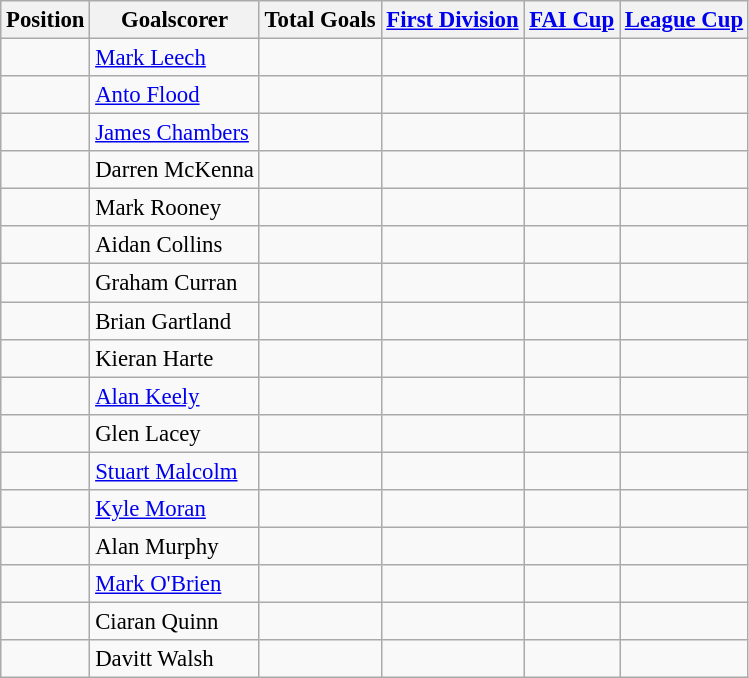<table class="wikitable" style="font-size:95%;">
<tr>
<th>Position</th>
<th>Goalscorer</th>
<th>Total Goals</th>
<th><a href='#'>First Division</a></th>
<th><a href='#'>FAI Cup</a></th>
<th><a href='#'>League Cup</a></th>
</tr>
<tr>
<td></td>
<td> <a href='#'>Mark Leech</a></td>
<td></td>
<td></td>
<td></td>
<td></td>
</tr>
<tr>
<td></td>
<td> <a href='#'>Anto Flood</a></td>
<td></td>
<td></td>
<td></td>
<td></td>
</tr>
<tr>
<td></td>
<td> <a href='#'>James Chambers</a></td>
<td></td>
<td></td>
<td></td>
<td></td>
</tr>
<tr>
<td></td>
<td> Darren McKenna</td>
<td></td>
<td></td>
<td></td>
<td></td>
</tr>
<tr>
<td></td>
<td> Mark Rooney</td>
<td></td>
<td></td>
<td></td>
<td></td>
</tr>
<tr>
<td></td>
<td> Aidan Collins</td>
<td></td>
<td></td>
<td></td>
<td></td>
</tr>
<tr>
<td></td>
<td> Graham Curran</td>
<td></td>
<td></td>
<td></td>
<td></td>
</tr>
<tr>
<td></td>
<td> Brian Gartland</td>
<td></td>
<td></td>
<td></td>
<td></td>
</tr>
<tr>
<td></td>
<td> Kieran Harte</td>
<td></td>
<td></td>
<td></td>
<td></td>
</tr>
<tr>
<td></td>
<td> <a href='#'>Alan Keely</a></td>
<td></td>
<td></td>
<td></td>
<td></td>
</tr>
<tr>
<td></td>
<td> Glen Lacey</td>
<td></td>
<td></td>
<td></td>
<td></td>
</tr>
<tr>
<td></td>
<td> <a href='#'>Stuart Malcolm</a></td>
<td></td>
<td></td>
<td></td>
<td></td>
</tr>
<tr>
<td></td>
<td> <a href='#'>Kyle Moran</a></td>
<td></td>
<td></td>
<td></td>
<td></td>
</tr>
<tr>
<td></td>
<td> Alan Murphy</td>
<td></td>
<td></td>
<td></td>
<td></td>
</tr>
<tr>
<td></td>
<td> <a href='#'>Mark O'Brien</a></td>
<td></td>
<td></td>
<td></td>
<td></td>
</tr>
<tr>
<td></td>
<td> Ciaran Quinn</td>
<td></td>
<td></td>
<td></td>
<td></td>
</tr>
<tr>
<td></td>
<td> Davitt Walsh</td>
<td></td>
<td></td>
<td></td>
<td></td>
</tr>
</table>
